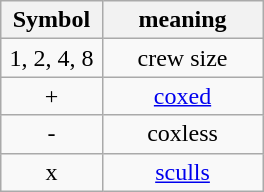<table class="wikitable" style="margin:1em auto; text-align:center;">
<tr>
<th width=60>Symbol</th>
<th width=100>meaning</th>
</tr>
<tr>
<td>1, 2, 4, 8</td>
<td>crew size</td>
</tr>
<tr>
<td>+</td>
<td><a href='#'>coxed</a></td>
</tr>
<tr>
<td>-</td>
<td>coxless</td>
</tr>
<tr>
<td>x</td>
<td><a href='#'>sculls</a></td>
</tr>
</table>
